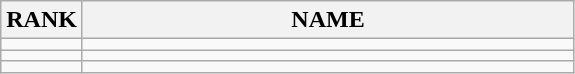<table class="wikitable">
<tr>
<th>RANK</th>
<th style="width: 20em">NAME</th>
</tr>
<tr>
<td align="center"></td>
<td></td>
</tr>
<tr>
<td align="center"></td>
<td></td>
</tr>
<tr>
<td align="center"></td>
<td></td>
</tr>
</table>
